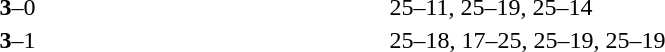<table>
<tr>
<th width=200></th>
<th width=80></th>
<th width=200></th>
<th width=220></th>
</tr>
<tr>
<td align=right><strong></strong></td>
<td align=center><strong>3</strong>–0</td>
<td></td>
<td>25–11, 25–19, 25–14</td>
</tr>
<tr>
<td align=right><strong></strong></td>
<td align=center><strong>3</strong>–1</td>
<td></td>
<td>25–18, 17–25, 25–19, 25–19</td>
</tr>
</table>
